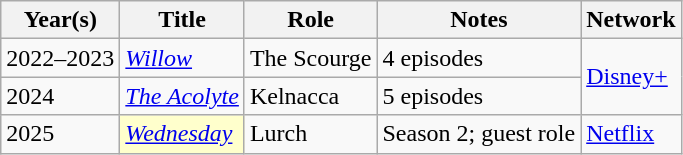<table class="wikitable sortable">
<tr>
<th>Year(s)</th>
<th>Title</th>
<th>Role</th>
<th>Notes</th>
<th>Network</th>
</tr>
<tr>
<td>2022–2023</td>
<td><em><a href='#'>Willow</a></em></td>
<td>The Scourge</td>
<td>4 episodes</td>
<td rowspan="2"><a href='#'>Disney+</a></td>
</tr>
<tr>
<td>2024</td>
<td><em><a href='#'>The Acolyte</a></em></td>
<td>Kelnacca</td>
<td>5 episodes</td>
</tr>
<tr>
<td>2025</td>
<td style="background:#FFFFCC;"><em><a href='#'>Wednesday</a></em> </td>
<td>Lurch</td>
<td>Season 2; guest role</td>
<td><a href='#'>Netflix</a></td>
</tr>
</table>
